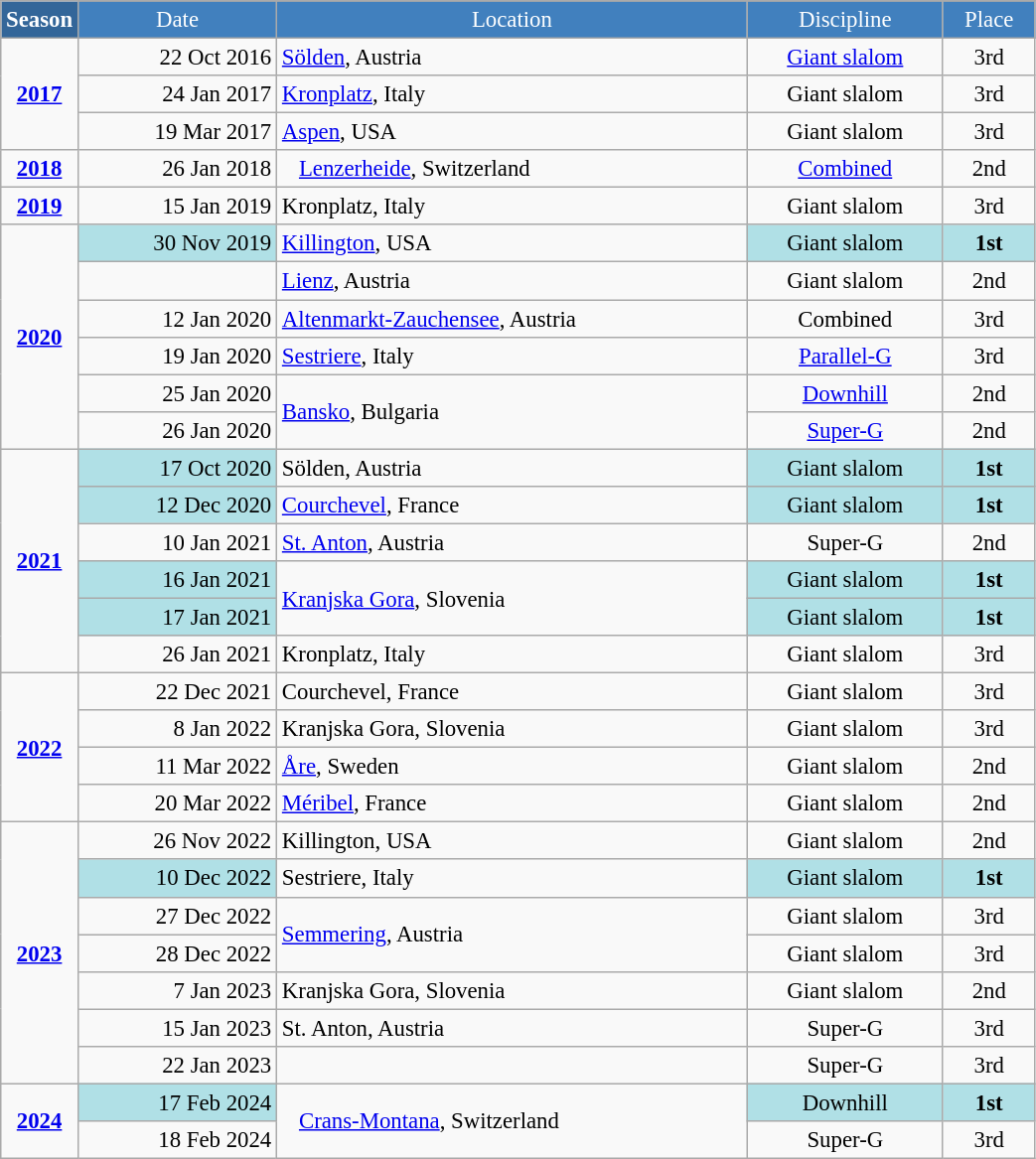<table class="wikitable"  style="font-size:95%; text-align:center; border:gray solid 1px; width:55%;">
<tr style="background:#369; color:white;">
<td rowspan="2" colspan="1" width="5%"><strong>Season</strong></td>
</tr>
<tr style="background-color:#4180be; color:white;">
<td>Date</td>
<td>Location</td>
<td>Discipline</td>
<td>Place</td>
</tr>
<tr>
<td rowspan=3><strong><a href='#'>2017</a></strong></td>
<td align=right>22 Oct 2016</td>
<td align=left> <a href='#'>Sölden</a>, Austria</td>
<td><a href='#'>Giant slalom</a></td>
<td>3rd</td>
</tr>
<tr>
<td align=right>24 Jan 2017</td>
<td align=left> <a href='#'>Kronplatz</a>, Italy</td>
<td>Giant slalom</td>
<td>3rd</td>
</tr>
<tr>
<td align=right>19 Mar 2017</td>
<td align=left> <a href='#'>Aspen</a>, USA</td>
<td>Giant slalom</td>
<td>3rd</td>
</tr>
<tr>
<td><strong><a href='#'>2018</a></strong></td>
<td align=right>26 Jan 2018</td>
<td align=left>   <a href='#'>Lenzerheide</a>, Switzerland</td>
<td><a href='#'>Combined</a></td>
<td>2nd</td>
</tr>
<tr>
<td><strong><a href='#'>2019</a></strong></td>
<td align=right>15 Jan 2019</td>
<td align=left> Kronplatz, Italy</td>
<td>Giant slalom</td>
<td>3rd</td>
</tr>
<tr>
<td rowspan=6><strong><a href='#'>2020</a></strong></td>
<td align="right" bgcolor="#b0e0e6">30 Nov 2019</td>
<td align=left> <a href='#'>Killington</a>, USA</td>
<td bgcolor="#b0e0e6">Giant slalom</td>
<td bgcolor="#b0e0e6"><strong>1st</strong></td>
</tr>
<tr>
<td align=right></td>
<td align=left> <a href='#'>Lienz</a>, Austria</td>
<td>Giant slalom</td>
<td>2nd</td>
</tr>
<tr>
<td align=right>12 Jan 2020</td>
<td align=left> <a href='#'>Altenmarkt-Zauchensee</a>, Austria</td>
<td>Combined</td>
<td>3rd</td>
</tr>
<tr>
<td align=right>19 Jan 2020</td>
<td align=left> <a href='#'>Sestriere</a>, Italy</td>
<td><a href='#'>Parallel-G</a></td>
<td>3rd</td>
</tr>
<tr>
<td align=right>25 Jan 2020</td>
<td rowspan=2 align=left> <a href='#'>Bansko</a>, Bulgaria</td>
<td><a href='#'>Downhill</a></td>
<td>2nd</td>
</tr>
<tr>
<td align=right>26 Jan 2020</td>
<td><a href='#'>Super-G</a></td>
<td>2nd</td>
</tr>
<tr>
<td rowspan=6><strong><a href='#'>2021</a></strong></td>
<td bgcolor="#BOEOE6" align=right>17 Oct 2020</td>
<td align=left> Sölden, Austria  </td>
<td bgcolor="#BOEOE6">Giant slalom</td>
<td bgcolor="#BOEOE6"><strong>1st</strong></td>
</tr>
<tr>
<td bgcolor="#BOEOE6" align=right>12 Dec 2020</td>
<td align=left> <a href='#'>Courchevel</a>, France</td>
<td bgcolor="#BOEOE6">Giant slalom</td>
<td bgcolor="#BOEOE6"><strong>1st</strong></td>
</tr>
<tr>
<td align=right>10 Jan 2021</td>
<td align=left> <a href='#'>St. Anton</a>, Austria</td>
<td>Super-G</td>
<td>2nd</td>
</tr>
<tr>
<td bgcolor="#BOEOE6" align=right>16 Jan 2021</td>
<td rowspan=2 align=left> <a href='#'>Kranjska Gora</a>, Slovenia</td>
<td bgcolor="#BOEOE6">Giant slalom</td>
<td bgcolor="#BOEOE6"><strong>1st</strong></td>
</tr>
<tr>
<td bgcolor="#BOEOE6" align=right>17 Jan 2021</td>
<td bgcolor="#BOEOE6">Giant slalom</td>
<td bgcolor="#BOEOE6"><strong>1st</strong></td>
</tr>
<tr>
<td align=right>26 Jan 2021</td>
<td align=left> Kronplatz, Italy</td>
<td>Giant slalom</td>
<td>3rd</td>
</tr>
<tr>
<td rowspan=4><strong><a href='#'>2022</a></strong></td>
<td align=right>22 Dec 2021</td>
<td align=left> Courchevel, France</td>
<td>Giant slalom</td>
<td>3rd</td>
</tr>
<tr>
<td align=right>8 Jan 2022</td>
<td align=left> Kranjska Gora, Slovenia</td>
<td>Giant slalom</td>
<td>3rd</td>
</tr>
<tr>
<td align=right>11 Mar 2022</td>
<td align=left> <a href='#'>Åre</a>, Sweden</td>
<td>Giant slalom</td>
<td>2nd</td>
</tr>
<tr>
<td align=right>20 Mar 2022</td>
<td align=left> <a href='#'>Méribel</a>, France</td>
<td>Giant slalom</td>
<td>2nd</td>
</tr>
<tr>
<td rowspan=7><strong><a href='#'>2023</a></strong></td>
<td align=right>26 Nov 2022</td>
<td align=left> Killington, USA</td>
<td>Giant slalom</td>
<td>2nd</td>
</tr>
<tr>
<td bgcolor="#BOEOE6" align=right>10 Dec 2022</td>
<td align=left> Sestriere, Italy</td>
<td bgcolor="#BOEOE6">Giant slalom</td>
<td bgcolor="#BOEOE6"><strong>1st</strong></td>
</tr>
<tr>
<td align=right>27 Dec 2022</td>
<td rowspan=2 align=left> <a href='#'>Semmering</a>, Austria</td>
<td>Giant slalom</td>
<td>3rd</td>
</tr>
<tr>
<td align=right>28 Dec 2022</td>
<td>Giant slalom</td>
<td>3rd</td>
</tr>
<tr>
<td align=right>7 Jan 2023</td>
<td align=left> Kranjska Gora, Slovenia</td>
<td>Giant slalom</td>
<td>2nd</td>
</tr>
<tr>
<td align=right>15 Jan 2023</td>
<td align=left> St. Anton, Austria</td>
<td>Super-G</td>
<td>3rd</td>
</tr>
<tr>
<td align=right>22 Jan 2023</td>
<td align=left></td>
<td>Super-G</td>
<td>3rd</td>
</tr>
<tr>
<td rowspan=2><strong><a href='#'>2024</a></strong></td>
<td bgcolor="#BOEOE6" align=right>17 Feb 2024</td>
<td rowspan=2 align=left>   <a href='#'>Crans-Montana</a>, Switzerland</td>
<td bgcolor="#BOEOE6">Downhill</td>
<td bgcolor="#BOEOE6"><strong>1st</strong></td>
</tr>
<tr>
<td align=right>18 Feb 2024</td>
<td>Super-G</td>
<td>3rd</td>
</tr>
</table>
